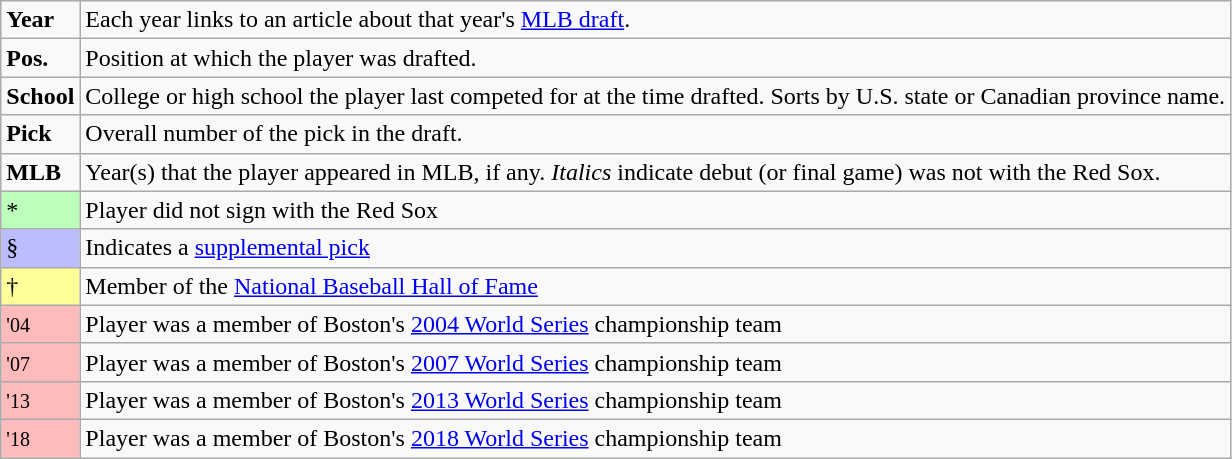<table class="wikitable">
<tr>
<td><strong>Year</strong></td>
<td>Each year links to an article about that year's <a href='#'>MLB draft</a>.</td>
</tr>
<tr>
<td><strong>Pos.</strong></td>
<td>Position at which the player was drafted.</td>
</tr>
<tr>
<td><strong>School</strong></td>
<td>College or high school the player last competed for at the time drafted. Sorts by U.S. state or Canadian province name.</td>
</tr>
<tr>
<td><strong>Pick</strong></td>
<td>Overall number of the pick in the draft.</td>
</tr>
<tr>
<td><strong>MLB</strong></td>
<td>Year(s) that the player appeared in MLB, if any. <em>Italics</em> indicate debut (or final game) was not with the Red Sox.</td>
</tr>
<tr>
<td style="background:#bfb;">*</td>
<td>Player did not sign with the Red Sox</td>
</tr>
<tr>
<td style="background:#bbf;">§</td>
<td>Indicates a <a href='#'>supplemental pick</a></td>
</tr>
<tr>
<td style="background:#ff9;">†</td>
<td>Member of the <a href='#'>National Baseball Hall of Fame</a></td>
</tr>
<tr>
<td style="background:#fbb;"><small>'04</small></td>
<td>Player was a member of Boston's <a href='#'>2004 World Series</a> championship team</td>
</tr>
<tr>
<td style="background:#fbb;"><small>'07</small></td>
<td>Player was a member of Boston's <a href='#'>2007 World Series</a> championship team</td>
</tr>
<tr>
<td style="background:#fbb;"><small>'13</small></td>
<td>Player was a member of Boston's <a href='#'>2013 World Series</a> championship team</td>
</tr>
<tr>
<td style="background:#fbb;"><small>'18</small></td>
<td>Player was a member of Boston's <a href='#'>2018 World Series</a> championship team</td>
</tr>
</table>
